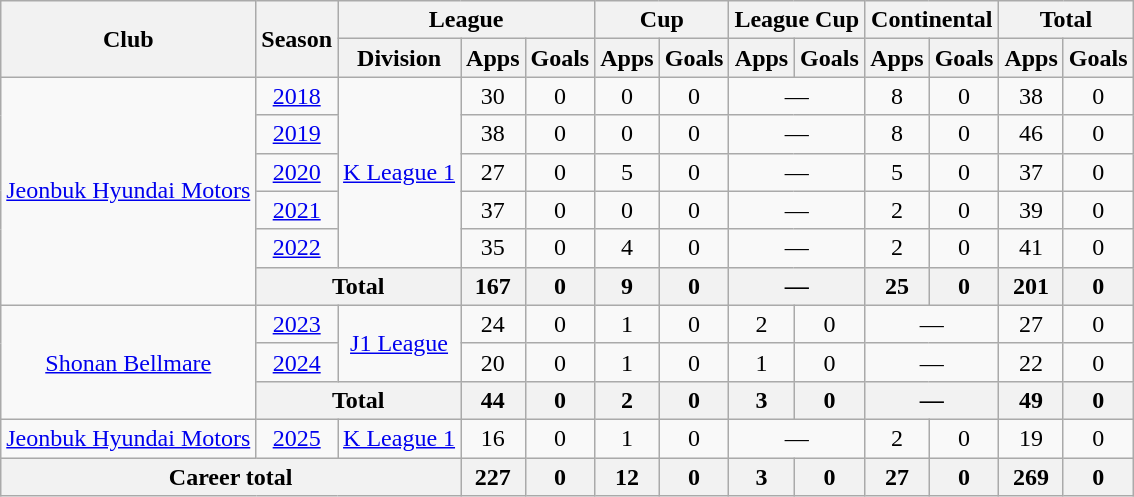<table class="wikitable" style="text-align: center;">
<tr>
<th rowspan="2">Club</th>
<th rowspan="2">Season</th>
<th colspan="3">League</th>
<th colspan="2">Cup</th>
<th colspan="2">League Cup</th>
<th colspan="2">Continental</th>
<th colspan="2">Total</th>
</tr>
<tr>
<th>Division</th>
<th>Apps</th>
<th>Goals</th>
<th>Apps</th>
<th>Goals</th>
<th>Apps</th>
<th>Goals</th>
<th>Apps</th>
<th>Goals</th>
<th>Apps</th>
<th>Goals</th>
</tr>
<tr>
<td rowspan="6"><a href='#'>Jeonbuk Hyundai Motors</a></td>
<td><a href='#'>2018</a></td>
<td rowspan=5><a href='#'>K League 1</a></td>
<td>30</td>
<td>0</td>
<td>0</td>
<td>0</td>
<td colspan=2>—</td>
<td>8</td>
<td>0</td>
<td>38</td>
<td>0</td>
</tr>
<tr>
<td><a href='#'>2019</a></td>
<td>38</td>
<td>0</td>
<td>0</td>
<td>0</td>
<td colspan=2>—</td>
<td>8</td>
<td>0</td>
<td>46</td>
<td>0</td>
</tr>
<tr>
<td><a href='#'>2020</a></td>
<td>27</td>
<td>0</td>
<td>5</td>
<td>0</td>
<td colspan=2>—</td>
<td>5</td>
<td>0</td>
<td>37</td>
<td>0</td>
</tr>
<tr>
<td><a href='#'>2021</a></td>
<td>37</td>
<td>0</td>
<td>0</td>
<td>0</td>
<td colspan=2>—</td>
<td>2</td>
<td>0</td>
<td>39</td>
<td>0</td>
</tr>
<tr>
<td><a href='#'>2022</a></td>
<td>35</td>
<td>0</td>
<td>4</td>
<td>0</td>
<td colspan=2>—</td>
<td>2</td>
<td>0</td>
<td>41</td>
<td>0</td>
</tr>
<tr>
<th colspan="2">Total</th>
<th>167</th>
<th>0</th>
<th>9</th>
<th>0</th>
<th colspan=2>—</th>
<th>25</th>
<th>0</th>
<th>201</th>
<th>0</th>
</tr>
<tr>
<td rowspan=3><a href='#'>Shonan Bellmare</a></td>
<td><a href='#'>2023</a></td>
<td rowspan=2><a href='#'>J1 League</a></td>
<td>24</td>
<td>0</td>
<td>1</td>
<td>0</td>
<td>2</td>
<td>0</td>
<td colspan=2>—</td>
<td>27</td>
<td>0</td>
</tr>
<tr>
<td><a href='#'>2024</a></td>
<td>20</td>
<td>0</td>
<td>1</td>
<td>0</td>
<td>1</td>
<td>0</td>
<td colspan=2>—</td>
<td>22</td>
<td>0</td>
</tr>
<tr>
<th colspan="2">Total</th>
<th>44</th>
<th>0</th>
<th>2</th>
<th>0</th>
<th>3</th>
<th>0</th>
<th colspan=2>—</th>
<th>49</th>
<th>0</th>
</tr>
<tr>
<td><a href='#'>Jeonbuk Hyundai Motors</a></td>
<td><a href='#'>2025</a></td>
<td><a href='#'>K League 1</a></td>
<td>16</td>
<td>0</td>
<td>1</td>
<td>0</td>
<td colspan=2>—</td>
<td>2</td>
<td>0</td>
<td>19</td>
<td>0</td>
</tr>
<tr>
<th colspan="3">Career total</th>
<th>227</th>
<th>0</th>
<th>12</th>
<th>0</th>
<th>3</th>
<th>0</th>
<th>27</th>
<th>0</th>
<th>269</th>
<th>0</th>
</tr>
</table>
